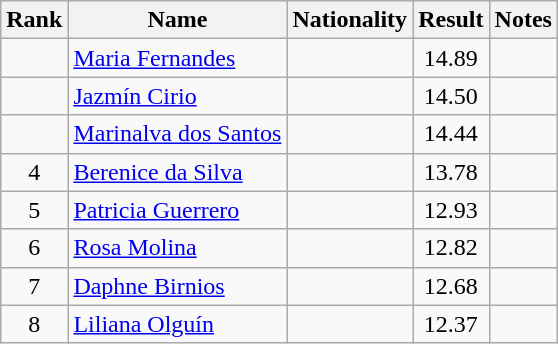<table class="wikitable sortable" style="text-align:center">
<tr>
<th>Rank</th>
<th>Name</th>
<th>Nationality</th>
<th>Result</th>
<th>Notes</th>
</tr>
<tr>
<td></td>
<td align=left><a href='#'>Maria Fernandes</a></td>
<td align=left></td>
<td>14.89</td>
<td></td>
</tr>
<tr>
<td></td>
<td align=left><a href='#'>Jazmín Cirio</a></td>
<td align=left></td>
<td>14.50</td>
<td></td>
</tr>
<tr>
<td></td>
<td align=left><a href='#'>Marinalva dos Santos</a></td>
<td align=left></td>
<td>14.44</td>
<td></td>
</tr>
<tr>
<td>4</td>
<td align=left><a href='#'>Berenice da Silva</a></td>
<td align=left></td>
<td>13.78</td>
<td></td>
</tr>
<tr>
<td>5</td>
<td align=left><a href='#'>Patricia Guerrero</a></td>
<td align=left></td>
<td>12.93</td>
<td></td>
</tr>
<tr>
<td>6</td>
<td align=left><a href='#'>Rosa Molina</a></td>
<td align=left></td>
<td>12.82</td>
<td></td>
</tr>
<tr>
<td>7</td>
<td align=left><a href='#'>Daphne Birnios</a></td>
<td align=left></td>
<td>12.68</td>
<td></td>
</tr>
<tr>
<td>8</td>
<td align=left><a href='#'>Liliana Olguín</a></td>
<td align=left></td>
<td>12.37</td>
<td></td>
</tr>
</table>
